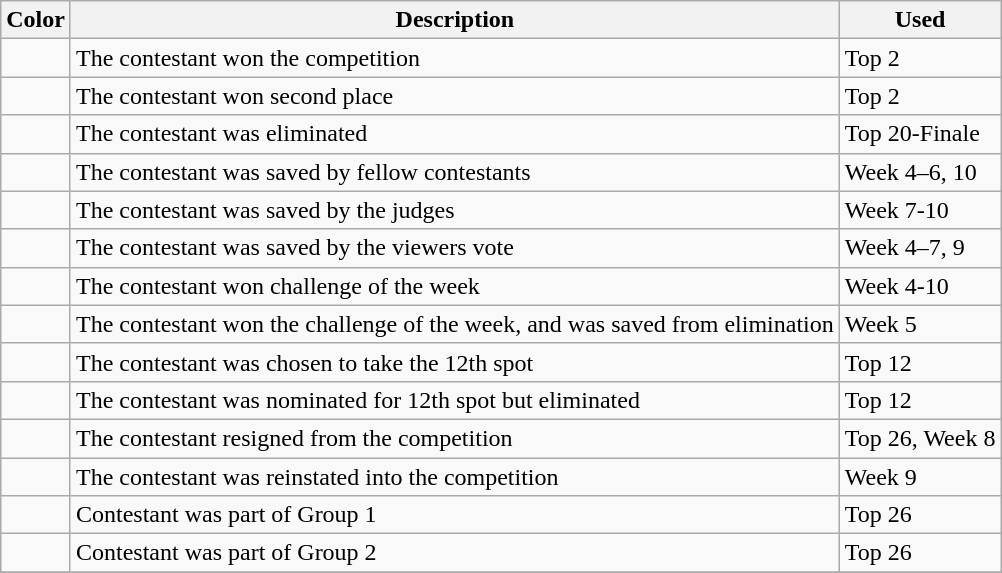<table class="wikitable">
<tr>
<th>Color</th>
<th>Description</th>
<th>Used</th>
</tr>
<tr>
<td></td>
<td>The contestant won the competition</td>
<td>Top 2</td>
</tr>
<tr>
<td></td>
<td>The contestant won second place</td>
<td>Top 2</td>
</tr>
<tr>
<td></td>
<td>The contestant was eliminated</td>
<td>Top 20-Finale</td>
</tr>
<tr>
<td></td>
<td>The contestant was saved by fellow contestants</td>
<td>Week 4–6, 10</td>
</tr>
<tr>
<td></td>
<td>The contestant was saved by the judges</td>
<td>Week 7-10</td>
</tr>
<tr>
<td></td>
<td>The contestant was saved by the viewers vote</td>
<td>Week 4–7, 9</td>
</tr>
<tr>
<td></td>
<td>The contestant won challenge of the week</td>
<td>Week 4-10</td>
</tr>
<tr>
<td></td>
<td>The contestant won the challenge of the week, and was saved from elimination</td>
<td>Week 5</td>
</tr>
<tr>
<td></td>
<td>The contestant was chosen to take the 12th spot</td>
<td>Top 12</td>
</tr>
<tr>
<td></td>
<td>The contestant was nominated for 12th spot but eliminated</td>
<td>Top 12</td>
</tr>
<tr>
<td></td>
<td>The contestant resigned from the competition</td>
<td>Top 26, Week 8</td>
</tr>
<tr>
<td></td>
<td>The contestant was reinstated into the competition</td>
<td>Week 9</td>
</tr>
<tr>
<td></td>
<td>Contestant was part of Group 1</td>
<td>Top 26</td>
</tr>
<tr>
<td></td>
<td>Contestant was part of Group 2</td>
<td>Top 26</td>
</tr>
<tr>
</tr>
</table>
